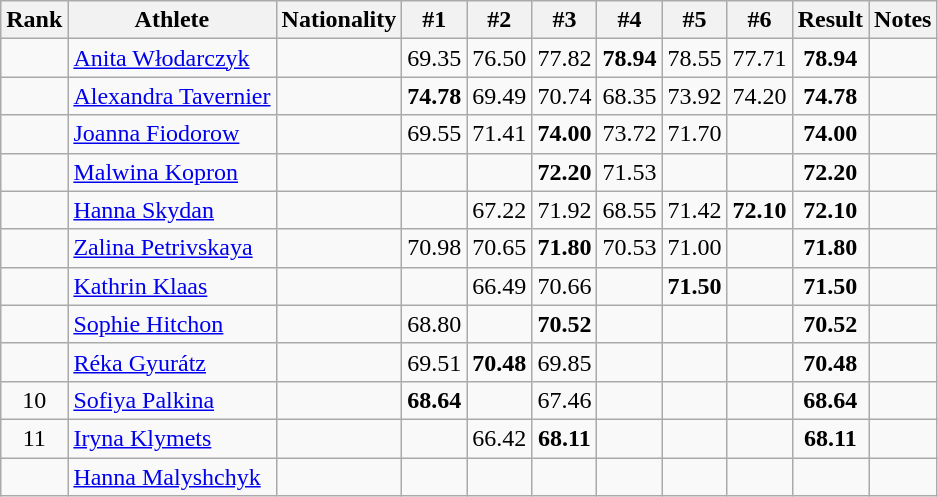<table class="wikitable sortable" style="text-align:center">
<tr>
<th>Rank</th>
<th>Athlete</th>
<th>Nationality</th>
<th>#1</th>
<th>#2</th>
<th>#3</th>
<th>#4</th>
<th>#5</th>
<th>#6</th>
<th>Result</th>
<th>Notes</th>
</tr>
<tr>
<td></td>
<td align="left"><a href='#'>Anita Włodarczyk</a></td>
<td align=left></td>
<td>69.35</td>
<td>76.50</td>
<td>77.82</td>
<td><strong>78.94</strong></td>
<td>78.55</td>
<td>77.71</td>
<td><strong>78.94</strong></td>
<td><strong></strong></td>
</tr>
<tr>
<td></td>
<td align="left"><a href='#'>Alexandra Tavernier</a></td>
<td align=left></td>
<td><strong>74.78</strong></td>
<td>69.49</td>
<td>70.74</td>
<td>68.35</td>
<td>73.92</td>
<td>74.20</td>
<td><strong>74.78</strong></td>
<td><strong></strong></td>
</tr>
<tr>
<td></td>
<td align="left"><a href='#'>Joanna Fiodorow</a></td>
<td align=left></td>
<td>69.55</td>
<td>71.41</td>
<td><strong>74.00</strong></td>
<td>73.72</td>
<td>71.70</td>
<td></td>
<td><strong>74.00</strong></td>
<td></td>
</tr>
<tr>
<td></td>
<td align="left"><a href='#'>Malwina Kopron</a></td>
<td align=left></td>
<td></td>
<td></td>
<td><strong>72.20</strong></td>
<td>71.53</td>
<td></td>
<td></td>
<td><strong>72.20</strong></td>
<td></td>
</tr>
<tr>
<td></td>
<td align="left"><a href='#'>Hanna Skydan</a></td>
<td align=left></td>
<td></td>
<td>67.22</td>
<td>71.92</td>
<td>68.55</td>
<td>71.42</td>
<td><strong>72.10</strong></td>
<td><strong>72.10</strong></td>
<td></td>
</tr>
<tr>
<td></td>
<td align="left"><a href='#'>Zalina Petrivskaya</a></td>
<td align=left></td>
<td>70.98</td>
<td>70.65</td>
<td><strong>71.80</strong></td>
<td>70.53</td>
<td>71.00</td>
<td></td>
<td><strong>71.80</strong></td>
<td></td>
</tr>
<tr>
<td></td>
<td align="left"><a href='#'>Kathrin Klaas</a></td>
<td align=left></td>
<td></td>
<td>66.49</td>
<td>70.66</td>
<td></td>
<td><strong>71.50</strong></td>
<td></td>
<td><strong>71.50</strong></td>
<td></td>
</tr>
<tr>
<td></td>
<td align="left"><a href='#'>Sophie Hitchon</a></td>
<td align=left></td>
<td>68.80</td>
<td></td>
<td><strong>70.52</strong></td>
<td></td>
<td></td>
<td></td>
<td><strong>70.52</strong></td>
<td></td>
</tr>
<tr>
<td></td>
<td align="left"><a href='#'>Réka Gyurátz</a></td>
<td align=left></td>
<td>69.51</td>
<td><strong>70.48</strong></td>
<td>69.85</td>
<td></td>
<td></td>
<td></td>
<td><strong>70.48</strong></td>
<td></td>
</tr>
<tr>
<td>10</td>
<td align="left"><a href='#'>Sofiya Palkina</a></td>
<td align=left></td>
<td><strong>68.64</strong></td>
<td></td>
<td>67.46</td>
<td></td>
<td></td>
<td></td>
<td><strong>68.64</strong></td>
<td></td>
</tr>
<tr>
<td>11</td>
<td align="left"><a href='#'>Iryna Klymets</a></td>
<td align=left></td>
<td></td>
<td>66.42</td>
<td><strong>68.11</strong></td>
<td></td>
<td></td>
<td></td>
<td><strong>68.11</strong></td>
<td></td>
</tr>
<tr>
<td></td>
<td align="left"><a href='#'>Hanna Malyshchyk</a></td>
<td align=left></td>
<td></td>
<td></td>
<td></td>
<td></td>
<td></td>
<td></td>
<td><strong></strong></td>
<td></td>
</tr>
</table>
